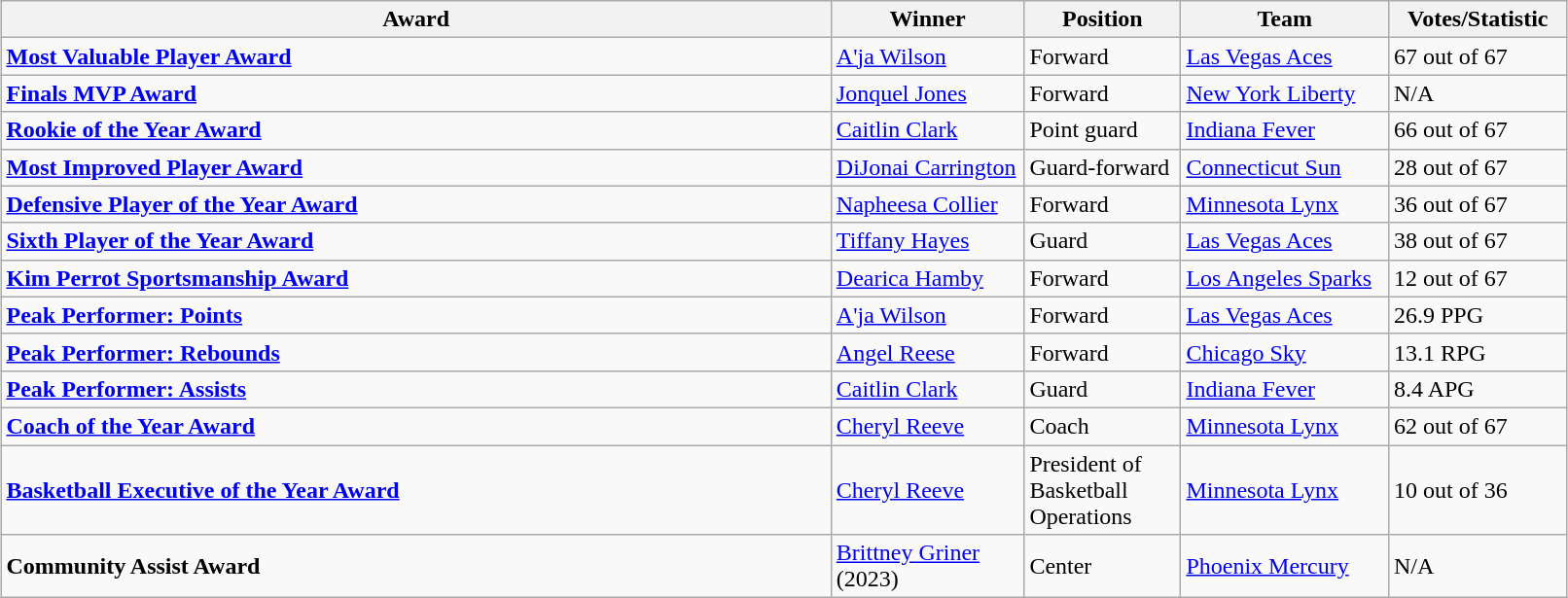<table class="wikitable" style="width: 85%; margin:1em auto;">
<tr>
<th colspan="2" style="width:155px;">Award</th>
<th width=125>Winner</th>
<th width=100>Position</th>
<th width=135>Team</th>
<th width=115>Votes/Statistic</th>
</tr>
<tr>
<td colspan=2><strong><a href='#'>Most Valuable Player Award</a></strong></td>
<td><a href='#'>A'ja Wilson</a></td>
<td>Forward</td>
<td><a href='#'>Las Vegas Aces</a></td>
<td>67 out of 67</td>
</tr>
<tr>
<td colspan=2><strong><a href='#'>Finals MVP Award</a></strong></td>
<td><a href='#'>Jonquel Jones</a></td>
<td>Forward</td>
<td><a href='#'>New York Liberty</a></td>
<td>N/A</td>
</tr>
<tr>
<td colspan=2><strong><a href='#'>Rookie of the Year Award</a></strong></td>
<td><a href='#'>Caitlin Clark</a></td>
<td>Point guard</td>
<td><a href='#'>Indiana Fever</a></td>
<td>66 out of 67</td>
</tr>
<tr>
<td colspan=2><strong><a href='#'>Most Improved Player Award</a></strong></td>
<td><a href='#'>DiJonai Carrington</a></td>
<td>Guard-forward</td>
<td><a href='#'>Connecticut Sun</a></td>
<td>28 out of 67</td>
</tr>
<tr>
<td colspan=2><strong><a href='#'>Defensive Player of the Year Award</a></strong></td>
<td><a href='#'>Napheesa Collier</a></td>
<td>Forward</td>
<td><a href='#'>Minnesota Lynx</a></td>
<td>36 out of 67</td>
</tr>
<tr>
<td colspan=2><strong><a href='#'>Sixth Player of the Year Award</a></strong></td>
<td><a href='#'>Tiffany Hayes</a></td>
<td>Guard</td>
<td><a href='#'>Las Vegas Aces</a></td>
<td>38 out of 67</td>
</tr>
<tr>
<td colspan=2><strong><a href='#'>Kim Perrot Sportsmanship Award</a></strong></td>
<td><a href='#'>Dearica Hamby</a></td>
<td>Forward</td>
<td><a href='#'>Los Angeles Sparks</a></td>
<td>12 out of 67</td>
</tr>
<tr>
<td colspan=2><strong><a href='#'>Peak Performer: Points</a></strong></td>
<td><a href='#'>A'ja Wilson</a></td>
<td>Forward</td>
<td><a href='#'>Las Vegas Aces</a></td>
<td>26.9 PPG</td>
</tr>
<tr>
<td colspan=2><strong><a href='#'>Peak Performer: Rebounds</a></strong></td>
<td><a href='#'>Angel Reese</a></td>
<td>Forward</td>
<td><a href='#'>Chicago Sky</a></td>
<td>13.1 RPG</td>
</tr>
<tr>
<td colspan=2><strong><a href='#'>Peak Performer: Assists</a></strong></td>
<td><a href='#'>Caitlin Clark</a></td>
<td>Guard</td>
<td><a href='#'>Indiana Fever</a></td>
<td>8.4 APG</td>
</tr>
<tr>
<td colspan=2><strong><a href='#'>Coach of the Year Award</a></strong></td>
<td><a href='#'>Cheryl Reeve</a></td>
<td>Coach</td>
<td><a href='#'>Minnesota Lynx</a></td>
<td>62 out of 67</td>
</tr>
<tr>
<td colspan=2><strong><a href='#'>Basketball Executive of the Year Award</a></strong></td>
<td><a href='#'>Cheryl Reeve</a></td>
<td>President of Basketball Operations</td>
<td><a href='#'>Minnesota Lynx</a></td>
<td>10 out of 36</td>
</tr>
<tr>
<td colspan=2><strong>Community Assist Award</strong></td>
<td><a href='#'>Brittney Griner</a> (2023)</td>
<td>Center</td>
<td><a href='#'>Phoenix Mercury</a></td>
<td>N/A</td>
</tr>
</table>
